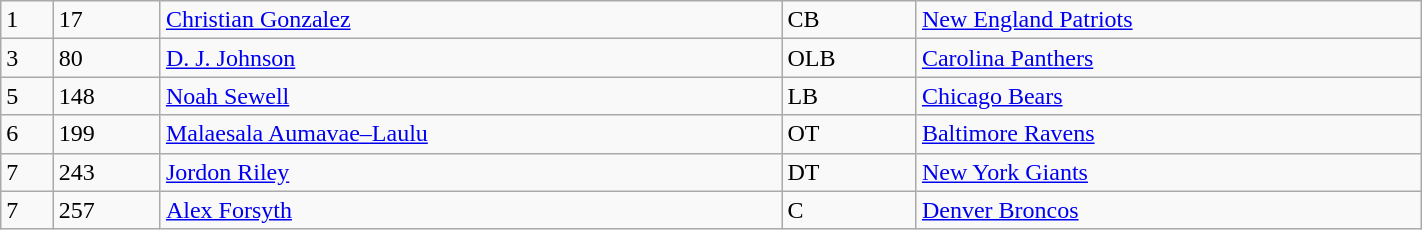<table class="wikitable" style="width:75%;" style="text-align:center">
<tr>
<td>1</td>
<td>17</td>
<td><a href='#'>Christian Gonzalez</a></td>
<td>CB</td>
<td><a href='#'>New England Patriots</a></td>
</tr>
<tr>
<td>3</td>
<td>80</td>
<td><a href='#'>D. J. Johnson</a></td>
<td>OLB</td>
<td><a href='#'>Carolina Panthers</a></td>
</tr>
<tr>
<td>5</td>
<td>148</td>
<td><a href='#'>Noah Sewell</a></td>
<td>LB</td>
<td><a href='#'>Chicago Bears</a></td>
</tr>
<tr>
<td>6</td>
<td>199</td>
<td><a href='#'>Malaesala Aumavae–Laulu</a></td>
<td>OT</td>
<td><a href='#'>Baltimore Ravens</a></td>
</tr>
<tr>
<td>7</td>
<td>243</td>
<td><a href='#'>Jordon Riley</a></td>
<td>DT</td>
<td><a href='#'>New York Giants</a></td>
</tr>
<tr>
<td>7</td>
<td>257</td>
<td><a href='#'>Alex Forsyth</a></td>
<td>C</td>
<td><a href='#'>Denver Broncos</a></td>
</tr>
</table>
